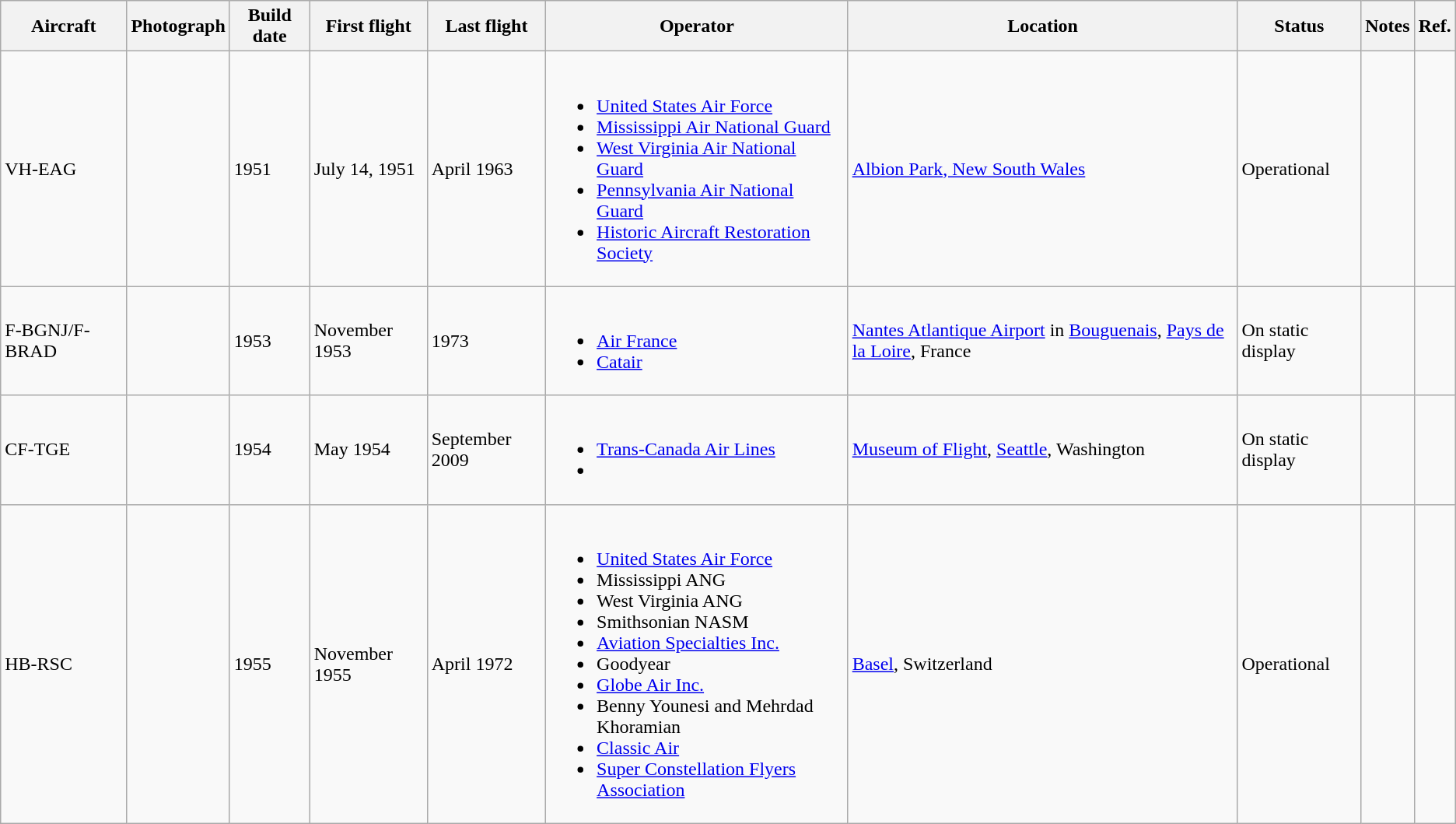<table class="wikitable">
<tr>
<th>Aircraft</th>
<th>Photograph</th>
<th>Build date</th>
<th>First flight</th>
<th>Last flight</th>
<th>Operator</th>
<th>Location</th>
<th>Status</th>
<th>Notes</th>
<th>Ref.</th>
</tr>
<tr>
<td>VH-EAG</td>
<td></td>
<td>1951</td>
<td>July 14, 1951</td>
<td>April 1963</td>
<td><br><ul><li><a href='#'>United States Air Force</a></li><li><a href='#'>Mississippi Air National Guard</a></li><li><a href='#'>West Virginia Air National Guard</a></li><li><a href='#'>Pennsylvania Air National Guard</a></li><li><a href='#'>Historic Aircraft Restoration Society</a></li></ul></td>
<td><a href='#'>Albion Park, New South Wales</a></td>
<td>Operational</td>
<td></td>
<td></td>
</tr>
<tr>
<td>F-BGNJ/F-BRAD</td>
<td></td>
<td>1953</td>
<td>November 1953</td>
<td>1973</td>
<td><br><ul><li><a href='#'>Air France</a></li><li><a href='#'>Catair</a></li></ul></td>
<td><a href='#'>Nantes Atlantique Airport</a> in <a href='#'>Bouguenais</a>, <a href='#'>Pays de la Loire</a>, France</td>
<td>On static display</td>
<td></td>
<td></td>
</tr>
<tr>
<td>CF-TGE</td>
<td></td>
<td>1954</td>
<td>May 1954</td>
<td>September 2009</td>
<td><br><ul><li><a href='#'>Trans-Canada Air Lines</a></li><li></li></ul></td>
<td><a href='#'>Museum of Flight</a>, <a href='#'>Seattle</a>, Washington</td>
<td>On static display</td>
<td></td>
<td></td>
</tr>
<tr>
<td>HB-RSC</td>
<td></td>
<td>1955</td>
<td>November 1955</td>
<td>April 1972</td>
<td><br><ul><li><a href='#'>United States Air Force</a></li><li>Mississippi ANG</li><li>West Virginia ANG</li><li>Smithsonian NASM</li><li><a href='#'>Aviation Specialties Inc.</a></li><li>Goodyear</li><li><a href='#'>Globe Air Inc.</a></li><li>Benny Younesi and Mehrdad Khoramian</li><li><a href='#'>Classic Air</a></li><li><a href='#'>Super Constellation Flyers Association</a></li></ul></td>
<td><a href='#'>Basel</a>, Switzerland</td>
<td>Operational</td>
<td></td>
<td></td>
</tr>
</table>
